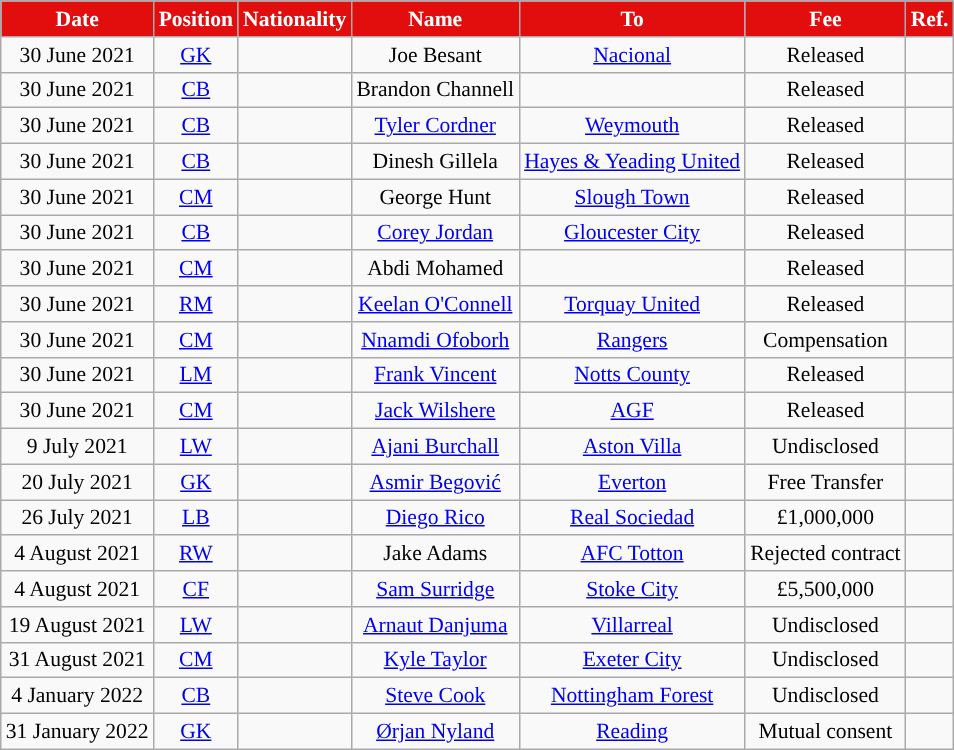<table class="wikitable"  style="text-align:center; font-size:90%; ">
<tr>
<th style="background:#e20e0e;color:#FFFFFF;">Date</th>
<th style="background:#e20e0e;color:#FFFFFF;">Position</th>
<th style="background:#e20e0e;color:#FFFFFF;">Nationality</th>
<th style="background:#e20e0e;color:#FFFFFF;">Name</th>
<th style="background:#e20e0e;color:#FFFFFF;">To</th>
<th style="background:#e20e0e;color:#FFFFFF;">Fee</th>
<th style="background:#e20e0e;color:#FFFFFF;">Ref.</th>
</tr>
<tr>
<td>30 June 2021</td>
<td><a href='#'>GK</a></td>
<td></td>
<td>Joe Besant</td>
<td> <a href='#'>Nacional</a></td>
<td>Released</td>
<td></td>
</tr>
<tr>
<td>30 June 2021</td>
<td><a href='#'>CB</a></td>
<td></td>
<td>Brandon Channell</td>
<td></td>
<td>Released</td>
<td></td>
</tr>
<tr>
<td>30 June 2021</td>
<td><a href='#'>CB</a></td>
<td></td>
<td><a href='#'>Tyler Cordner</a></td>
<td> <a href='#'>Weymouth</a></td>
<td>Released</td>
<td></td>
</tr>
<tr>
<td>30 June 2021</td>
<td><a href='#'>CB</a></td>
<td></td>
<td>Dinesh Gillela</td>
<td> <a href='#'>Hayes & Yeading United</a></td>
<td>Released</td>
<td></td>
</tr>
<tr>
<td>30 June 2021</td>
<td><a href='#'>CM</a></td>
<td></td>
<td>George Hunt</td>
<td> <a href='#'>Slough Town</a></td>
<td>Released</td>
<td></td>
</tr>
<tr>
<td>30 June 2021</td>
<td><a href='#'>CB</a></td>
<td></td>
<td><a href='#'>Corey Jordan</a></td>
<td> <a href='#'>Gloucester City</a></td>
<td>Released</td>
<td></td>
</tr>
<tr>
<td>30 June 2021</td>
<td><a href='#'>CM</a></td>
<td></td>
<td>Abdi Mohamed</td>
<td></td>
<td>Released</td>
<td></td>
</tr>
<tr>
<td>30 June 2021</td>
<td><a href='#'>RM</a></td>
<td></td>
<td><a href='#'>Keelan O'Connell</a></td>
<td> <a href='#'>Torquay United</a></td>
<td>Released</td>
<td></td>
</tr>
<tr>
<td>30 June 2021</td>
<td><a href='#'>CM</a></td>
<td></td>
<td><a href='#'>Nnamdi Ofoborh</a></td>
<td> <a href='#'>Rangers</a></td>
<td>Compensation</td>
<td></td>
</tr>
<tr>
<td>30 June 2021</td>
<td><a href='#'>LM</a></td>
<td></td>
<td><a href='#'>Frank Vincent</a></td>
<td> <a href='#'>Notts County</a></td>
<td>Released</td>
<td></td>
</tr>
<tr>
<td>30 June 2021</td>
<td><a href='#'>CM</a></td>
<td></td>
<td><a href='#'>Jack Wilshere</a></td>
<td> <a href='#'>AGF</a></td>
<td>Released</td>
<td></td>
</tr>
<tr>
<td>9 July 2021</td>
<td><a href='#'>LW</a></td>
<td></td>
<td><a href='#'>Ajani Burchall</a></td>
<td> <a href='#'>Aston Villa</a></td>
<td>Undisclosed</td>
<td></td>
</tr>
<tr>
<td>20 July 2021</td>
<td><a href='#'>GK</a></td>
<td></td>
<td><a href='#'>Asmir Begović</a></td>
<td> <a href='#'>Everton</a></td>
<td>Free Transfer</td>
<td></td>
</tr>
<tr>
<td>26 July 2021</td>
<td><a href='#'>LB</a></td>
<td></td>
<td><a href='#'>Diego Rico</a></td>
<td> <a href='#'>Real Sociedad</a></td>
<td>£1,000,000</td>
<td></td>
</tr>
<tr>
<td>4 August 2021</td>
<td><a href='#'>RW</a></td>
<td></td>
<td>Jake Adams</td>
<td> <a href='#'>AFC Totton</a></td>
<td>Rejected contract</td>
<td></td>
</tr>
<tr>
<td>4 August 2021</td>
<td><a href='#'>CF</a></td>
<td></td>
<td><a href='#'>Sam Surridge</a></td>
<td> <a href='#'>Stoke City</a></td>
<td>£5,500,000</td>
<td></td>
</tr>
<tr>
<td>19 August 2021</td>
<td><a href='#'>LW</a></td>
<td></td>
<td><a href='#'>Arnaut Danjuma</a></td>
<td> <a href='#'>Villarreal</a></td>
<td>Undisclosed</td>
<td></td>
</tr>
<tr>
<td>31 August 2021</td>
<td><a href='#'>CM</a></td>
<td></td>
<td><a href='#'>Kyle Taylor</a></td>
<td> <a href='#'>Exeter City</a></td>
<td>Undisclosed</td>
<td></td>
</tr>
<tr>
<td>4 January 2022</td>
<td><a href='#'>CB</a></td>
<td></td>
<td><a href='#'>Steve Cook</a></td>
<td> <a href='#'>Nottingham Forest</a></td>
<td>Undisclosed</td>
<td></td>
</tr>
<tr>
<td>31 January 2022</td>
<td><a href='#'>GK</a></td>
<td></td>
<td><a href='#'>Ørjan Nyland</a></td>
<td> <a href='#'>Reading</a></td>
<td>Mutual consent</td>
<td></td>
</tr>
</table>
